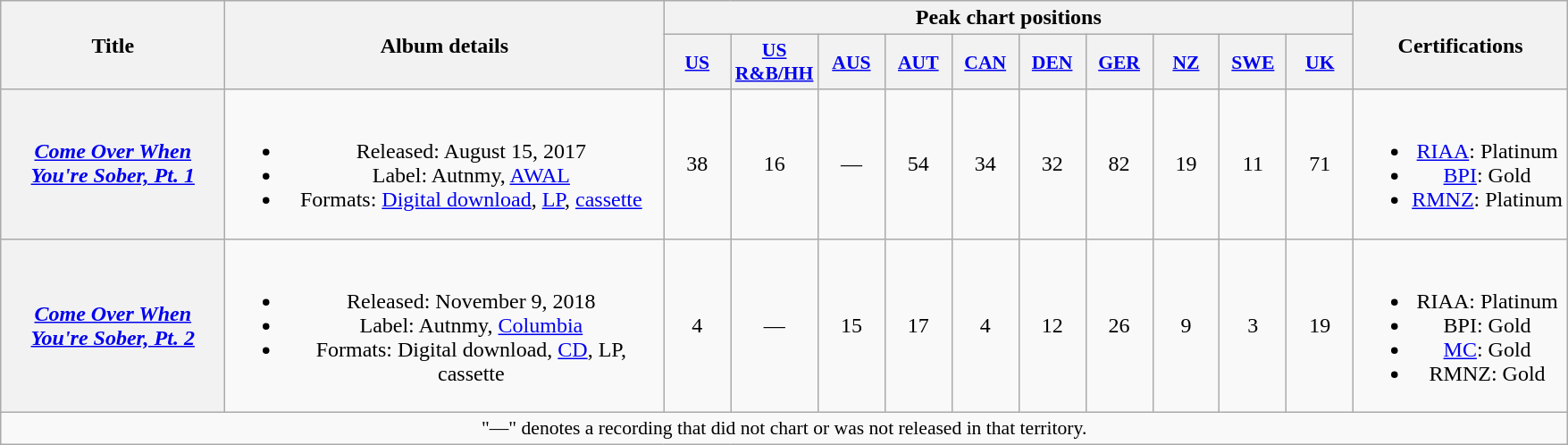<table class="wikitable plainrowheaders" style="text-align:center;">
<tr>
<th scope="col" rowspan="2" style="width:10em;">Title</th>
<th scope="col" rowspan="2" style="width:20em;">Album details</th>
<th scope="col" colspan="10">Peak chart positions</th>
<th rowspan="2">Certifications</th>
</tr>
<tr>
<th scope="col" style="width:3em;font-size:90%;"><a href='#'>US</a><br></th>
<th scope="col" style="width:3em;font-size:90%;"><a href='#'>US<br>R&B/HH</a><br></th>
<th scope="col" style="width:3em;font-size:90%;"><a href='#'>AUS</a><br></th>
<th scope="col" style="width:3em;font-size:90%;"><a href='#'>AUT</a><br></th>
<th scope="col" style="width:3em;font-size:90%;"><a href='#'>CAN</a><br></th>
<th scope="col" style="width:3em;font-size:90%;"><a href='#'>DEN</a><br></th>
<th scope="col" style="width:3em;font-size:90%;"><a href='#'>GER</a><br></th>
<th scope="col" style="width:3em;font-size:90%;"><a href='#'>NZ</a><br></th>
<th scope="col" style="width:3em;font-size:90%;"><a href='#'>SWE</a><br></th>
<th scope="col" style="width:3em;font-size:90%;"><a href='#'>UK</a><br></th>
</tr>
<tr>
<th scope="row"><em><a href='#'>Come Over When You're Sober, Pt. 1</a></em></th>
<td><br><ul><li>Released: August 15, 2017</li><li>Label: Autnmy, <a href='#'>AWAL</a></li><li>Formats: <a href='#'>Digital download</a>, <a href='#'>LP</a>, <a href='#'>cassette</a></li></ul></td>
<td>38</td>
<td>16</td>
<td>—</td>
<td>54</td>
<td>34</td>
<td>32</td>
<td>82</td>
<td>19</td>
<td>11</td>
<td>71</td>
<td><br><ul><li><a href='#'>RIAA</a>: Platinum</li><li><a href='#'>BPI</a>: Gold</li><li><a href='#'>RMNZ</a>: Platinum</li></ul></td>
</tr>
<tr>
<th scope="row"><em><a href='#'>Come Over When You're Sober, Pt. 2</a></em></th>
<td><br><ul><li>Released: November 9, 2018</li><li>Label: Autnmy, <a href='#'>Columbia</a></li><li>Formats: Digital download, <a href='#'>CD</a>, LP, cassette</li></ul></td>
<td>4</td>
<td>—</td>
<td>15</td>
<td>17</td>
<td>4</td>
<td>12</td>
<td>26</td>
<td>9</td>
<td>3</td>
<td>19</td>
<td><br><ul><li>RIAA: Platinum</li><li>BPI: Gold</li><li><a href='#'>MC</a>: Gold</li><li>RMNZ: Gold</li></ul></td>
</tr>
<tr>
<td colspan="13" style="font-size:90%">"—" denotes a recording that did not chart or was not released in that territory.</td>
</tr>
</table>
